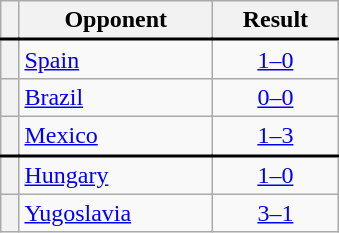<table class="wikitable plainrowheaders" style="text-align:center;margin-left:1em;float:right;clear:right;min-width:226px">
<tr>
<th scope="col"></th>
<th scope="col">Opponent</th>
<th scope="col">Result</th>
</tr>
<tr style="border-top:2px solid black">
<th scope="row" style="text-align:center"></th>
<td align="left"><a href='#'>Spain</a></td>
<td><a href='#'>1–0</a></td>
</tr>
<tr>
<th scope="row" style="text-align:center"></th>
<td align="left"><a href='#'>Brazil</a></td>
<td><a href='#'>0–0</a></td>
</tr>
<tr>
<th scope="row" style="text-align:center"></th>
<td align="left"><a href='#'>Mexico</a></td>
<td><a href='#'>1–3</a></td>
</tr>
<tr style="border-top:2px solid black">
<th scope="row" style="text-align:center"></th>
<td align="left"><a href='#'>Hungary</a></td>
<td><a href='#'>1–0</a></td>
</tr>
<tr>
<th scope="row" style="text-align:center"></th>
<td align="left"><a href='#'>Yugoslavia</a></td>
<td><a href='#'>3–1</a></td>
</tr>
</table>
